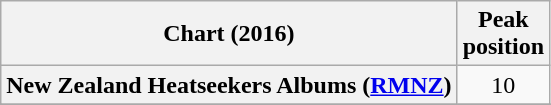<table class="wikitable sortable plainrowheaders" style="text-align:center">
<tr>
<th scope="col">Chart (2016)</th>
<th scope="col">Peak<br>position</th>
</tr>
<tr>
<th scope="row">New Zealand Heatseekers Albums (<a href='#'>RMNZ</a>)</th>
<td>10</td>
</tr>
<tr>
</tr>
<tr>
</tr>
</table>
